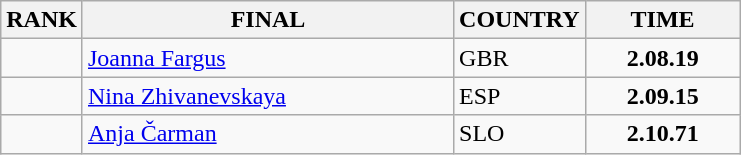<table class="wikitable">
<tr>
<th>RANK</th>
<th align="left" style="width: 15em">FINAL</th>
<th>COUNTRY</th>
<th style="width: 6em">TIME</th>
</tr>
<tr>
<td align="center"></td>
<td><a href='#'>Joanna Fargus</a></td>
<td> GBR</td>
<td align="center"><strong>2.08.19</strong></td>
</tr>
<tr>
<td align="center"></td>
<td><a href='#'>Nina Zhivanevskaya</a></td>
<td> ESP</td>
<td align="center"><strong>2.09.15</strong></td>
</tr>
<tr>
<td align="center"></td>
<td><a href='#'>Anja Čarman</a></td>
<td> SLO</td>
<td align="center"><strong>2.10.71</strong></td>
</tr>
</table>
